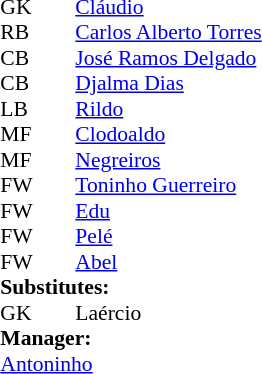<table cellspacing="0" cellpadding="0" style="font-size:90%; margin:0.2em auto;">
<tr>
<th width="25"></th>
<th width="25"></th>
</tr>
<tr>
<td>GK</td>
<td></td>
<td> <a href='#'>Cláudio</a> </td>
<td></td>
<td></td>
</tr>
<tr>
<td>RB</td>
<td></td>
<td> <a href='#'>Carlos Alberto Torres</a></td>
</tr>
<tr>
<td>CB</td>
<td></td>
<td> <a href='#'>José Ramos Delgado</a></td>
</tr>
<tr>
<td>CB</td>
<td></td>
<td> <a href='#'>Djalma Dias</a></td>
</tr>
<tr>
<td>LB</td>
<td></td>
<td> <a href='#'>Rildo</a></td>
</tr>
<tr>
<td>MF</td>
<td></td>
<td> <a href='#'>Clodoaldo</a></td>
</tr>
<tr>
<td>MF</td>
<td></td>
<td> <a href='#'>Negreiros</a></td>
</tr>
<tr>
<td>FW</td>
<td></td>
<td> <a href='#'>Toninho Guerreiro</a></td>
</tr>
<tr>
<td>FW</td>
<td></td>
<td> <a href='#'>Edu</a></td>
</tr>
<tr>
<td>FW</td>
<td></td>
<td> <a href='#'>Pelé</a></td>
</tr>
<tr>
<td>FW</td>
<td></td>
<td> <a href='#'>Abel</a></td>
</tr>
<tr>
<td colspan=3><strong>Substitutes:</strong></td>
</tr>
<tr>
<td>GK</td>
<td></td>
<td> Laércio</td>
<td></td>
<td></td>
</tr>
<tr>
<td colspan=3><strong>Manager:</strong></td>
</tr>
<tr>
<td colspan=4> <a href='#'>Antoninho</a></td>
</tr>
</table>
